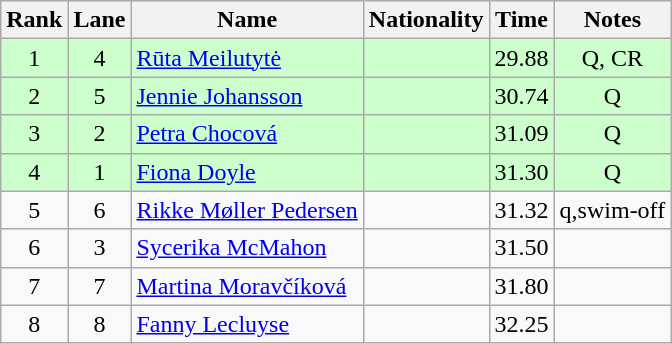<table class="wikitable sortable" style="text-align:center">
<tr>
<th>Rank</th>
<th>Lane</th>
<th>Name</th>
<th>Nationality</th>
<th>Time</th>
<th>Notes</th>
</tr>
<tr bgcolor=ccffcc>
<td>1</td>
<td>4</td>
<td align=left><a href='#'>Rūta Meilutytė</a></td>
<td align=left></td>
<td>29.88</td>
<td>Q, CR</td>
</tr>
<tr bgcolor=ccffcc>
<td>2</td>
<td>5</td>
<td align=left><a href='#'>Jennie Johansson</a></td>
<td align=left></td>
<td>30.74</td>
<td>Q</td>
</tr>
<tr bgcolor=ccffcc>
<td>3</td>
<td>2</td>
<td align=left><a href='#'>Petra Chocová</a></td>
<td align=left></td>
<td>31.09</td>
<td>Q</td>
</tr>
<tr bgcolor=ccffcc>
<td>4</td>
<td>1</td>
<td align=left><a href='#'>Fiona Doyle</a></td>
<td align=left></td>
<td>31.30</td>
<td>Q</td>
</tr>
<tr>
<td>5</td>
<td>6</td>
<td align=left><a href='#'>Rikke Møller Pedersen</a></td>
<td align=left></td>
<td>31.32</td>
<td>q,swim-off</td>
</tr>
<tr>
<td>6</td>
<td>3</td>
<td align=left><a href='#'>Sycerika McMahon</a></td>
<td align=left></td>
<td>31.50</td>
<td></td>
</tr>
<tr>
<td>7</td>
<td>7</td>
<td align=left><a href='#'>Martina Moravčíková</a></td>
<td align=left></td>
<td>31.80</td>
<td></td>
</tr>
<tr>
<td>8</td>
<td>8</td>
<td align=left><a href='#'>Fanny Lecluyse</a></td>
<td align=left></td>
<td>32.25</td>
<td></td>
</tr>
</table>
